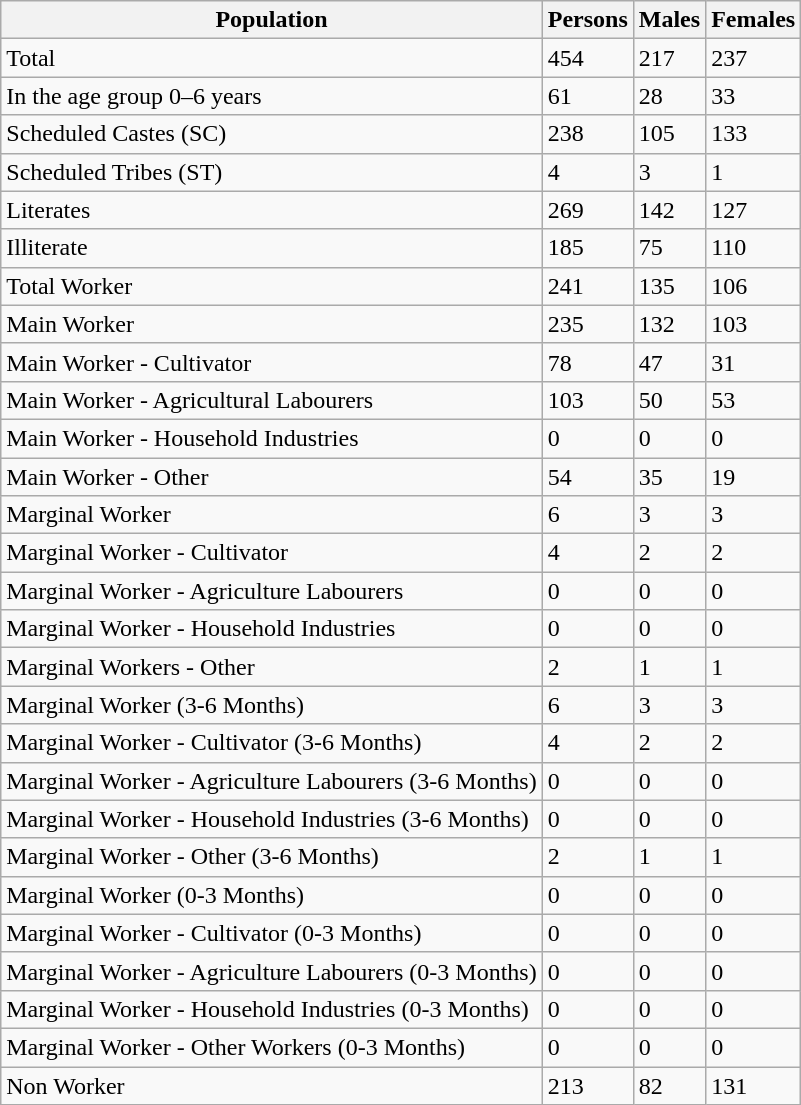<table class="wikitable">
<tr>
<th>Population</th>
<th>Persons</th>
<th>Males</th>
<th>Females</th>
</tr>
<tr>
<td>Total</td>
<td>454</td>
<td>217</td>
<td>237</td>
</tr>
<tr>
<td>In the age group 0–6 years</td>
<td>61</td>
<td>28</td>
<td>33</td>
</tr>
<tr>
<td>Scheduled Castes (SC)</td>
<td>238</td>
<td>105</td>
<td>133</td>
</tr>
<tr>
<td>Scheduled Tribes (ST)</td>
<td>4</td>
<td>3</td>
<td>1</td>
</tr>
<tr>
<td>Literates</td>
<td>269</td>
<td>142</td>
<td>127</td>
</tr>
<tr>
<td>Illiterate</td>
<td>185</td>
<td>75</td>
<td>110</td>
</tr>
<tr>
<td>Total Worker</td>
<td>241</td>
<td>135</td>
<td>106</td>
</tr>
<tr>
<td>Main Worker</td>
<td>235</td>
<td>132</td>
<td>103</td>
</tr>
<tr>
<td>Main Worker - Cultivator</td>
<td>78</td>
<td>47</td>
<td>31</td>
</tr>
<tr>
<td>Main Worker - Agricultural Labourers</td>
<td>103</td>
<td>50</td>
<td>53</td>
</tr>
<tr>
<td>Main Worker - Household Industries</td>
<td>0</td>
<td>0</td>
<td>0</td>
</tr>
<tr>
<td>Main Worker - Other</td>
<td>54</td>
<td>35</td>
<td>19</td>
</tr>
<tr>
<td>Marginal Worker</td>
<td>6</td>
<td>3</td>
<td>3</td>
</tr>
<tr>
<td>Marginal Worker - Cultivator</td>
<td>4</td>
<td>2</td>
<td>2</td>
</tr>
<tr>
<td>Marginal Worker - Agriculture Labourers</td>
<td>0</td>
<td>0</td>
<td>0</td>
</tr>
<tr>
<td>Marginal Worker - Household Industries</td>
<td>0</td>
<td>0</td>
<td>0</td>
</tr>
<tr>
<td>Marginal Workers - Other</td>
<td>2</td>
<td>1</td>
<td>1</td>
</tr>
<tr>
<td>Marginal Worker (3-6 Months)</td>
<td>6</td>
<td>3</td>
<td>3</td>
</tr>
<tr>
<td>Marginal Worker - Cultivator (3-6 Months)</td>
<td>4</td>
<td>2</td>
<td>2</td>
</tr>
<tr>
<td>Marginal Worker - Agriculture Labourers (3-6 Months)</td>
<td>0</td>
<td>0</td>
<td>0</td>
</tr>
<tr>
<td>Marginal Worker - Household Industries (3-6 Months)</td>
<td>0</td>
<td>0</td>
<td>0</td>
</tr>
<tr>
<td>Marginal Worker - Other (3-6 Months)</td>
<td>2</td>
<td>1</td>
<td>1</td>
</tr>
<tr>
<td>Marginal Worker (0-3 Months)</td>
<td>0</td>
<td>0</td>
<td>0</td>
</tr>
<tr>
<td>Marginal Worker - Cultivator (0-3 Months)</td>
<td>0</td>
<td>0</td>
<td>0</td>
</tr>
<tr>
<td>Marginal Worker - Agriculture Labourers (0-3 Months)</td>
<td>0</td>
<td>0</td>
<td>0</td>
</tr>
<tr>
<td>Marginal Worker - Household Industries (0-3 Months)</td>
<td>0</td>
<td>0</td>
<td>0</td>
</tr>
<tr>
<td>Marginal Worker - Other Workers (0-3 Months)</td>
<td>0</td>
<td>0</td>
<td>0</td>
</tr>
<tr>
<td>Non Worker</td>
<td>213</td>
<td>82</td>
<td>131</td>
</tr>
</table>
